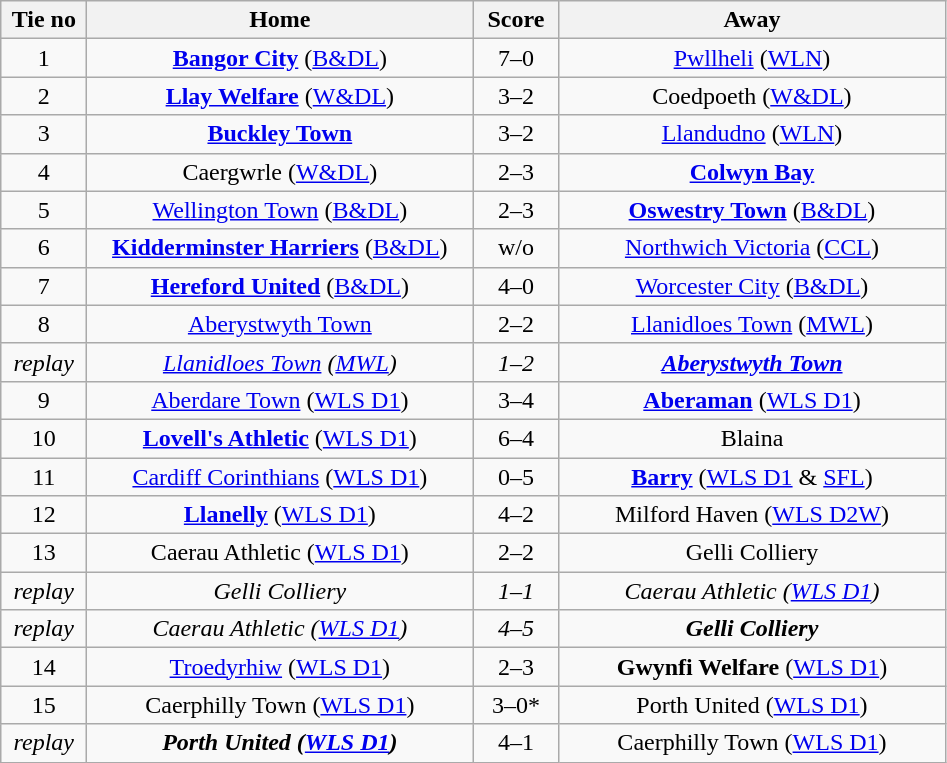<table class="wikitable" style="text-align:center">
<tr>
<th width=50>Tie no</th>
<th width=250>Home</th>
<th width=50>Score</th>
<th width=250>Away</th>
</tr>
<tr>
<td>1</td>
<td><strong><a href='#'>Bangor City</a></strong> (<a href='#'>B&DL</a>)</td>
<td>7–0</td>
<td><a href='#'>Pwllheli</a> (<a href='#'>WLN</a>)</td>
</tr>
<tr>
<td>2</td>
<td><strong><a href='#'>Llay Welfare</a></strong> (<a href='#'>W&DL</a>)</td>
<td>3–2</td>
<td>Coedpoeth (<a href='#'>W&DL</a>)</td>
</tr>
<tr>
<td>3</td>
<td><strong><a href='#'>Buckley Town</a></strong></td>
<td>3–2</td>
<td><a href='#'>Llandudno</a> (<a href='#'>WLN</a>)</td>
</tr>
<tr>
<td>4</td>
<td>Caergwrle (<a href='#'>W&DL</a>)</td>
<td>2–3</td>
<td><strong><a href='#'>Colwyn Bay</a></strong></td>
</tr>
<tr>
<td>5</td>
<td><a href='#'>Wellington Town</a> (<a href='#'>B&DL</a>)</td>
<td>2–3</td>
<td><strong><a href='#'>Oswestry Town</a></strong> (<a href='#'>B&DL</a>)</td>
</tr>
<tr>
<td>6</td>
<td><strong><a href='#'>Kidderminster Harriers</a></strong> (<a href='#'>B&DL</a>)</td>
<td>w/o</td>
<td><a href='#'>Northwich Victoria</a> (<a href='#'>CCL</a>)</td>
</tr>
<tr>
<td>7</td>
<td><strong><a href='#'>Hereford United</a></strong> (<a href='#'>B&DL</a>)</td>
<td>4–0</td>
<td><a href='#'>Worcester City</a> (<a href='#'>B&DL</a>)</td>
</tr>
<tr>
<td>8</td>
<td><a href='#'>Aberystwyth Town</a></td>
<td>2–2</td>
<td><a href='#'>Llanidloes Town</a> (<a href='#'>MWL</a>)</td>
</tr>
<tr>
<td><em>replay</em></td>
<td><em><a href='#'>Llanidloes Town</a> (<a href='#'>MWL</a>)</em></td>
<td><em>1–2</em></td>
<td><strong><em><a href='#'>Aberystwyth Town</a></em></strong></td>
</tr>
<tr>
<td>9</td>
<td><a href='#'>Aberdare Town</a> (<a href='#'>WLS D1</a>)</td>
<td>3–4</td>
<td><strong><a href='#'>Aberaman</a></strong> (<a href='#'>WLS D1</a>)</td>
</tr>
<tr>
<td>10</td>
<td><strong><a href='#'>Lovell's Athletic</a></strong> (<a href='#'>WLS D1</a>)</td>
<td>6–4</td>
<td>Blaina</td>
</tr>
<tr>
<td>11</td>
<td><a href='#'>Cardiff Corinthians</a> (<a href='#'>WLS D1</a>)</td>
<td>0–5</td>
<td><strong><a href='#'>Barry</a></strong> (<a href='#'>WLS D1</a> & <a href='#'>SFL</a>)</td>
</tr>
<tr>
<td>12</td>
<td><strong><a href='#'>Llanelly</a></strong> (<a href='#'>WLS D1</a>)</td>
<td>4–2</td>
<td>Milford Haven (<a href='#'>WLS D2W</a>)</td>
</tr>
<tr>
<td>13</td>
<td>Caerau Athletic (<a href='#'>WLS D1</a>)</td>
<td>2–2</td>
<td>Gelli Colliery</td>
</tr>
<tr>
<td><em>replay</em></td>
<td><em>Gelli Colliery</em></td>
<td><em>1–1</em></td>
<td><em>Caerau Athletic (<a href='#'>WLS D1</a>)</em></td>
</tr>
<tr>
<td><em>replay</em></td>
<td><em>Caerau Athletic (<a href='#'>WLS D1</a>)</em></td>
<td><em>4–5</em></td>
<td><strong><em>Gelli Colliery</em></strong></td>
</tr>
<tr>
<td>14</td>
<td><a href='#'>Troedyrhiw</a> (<a href='#'>WLS D1</a>)</td>
<td>2–3</td>
<td><strong>Gwynfi Welfare</strong> (<a href='#'>WLS D1</a>)</td>
</tr>
<tr>
<td>15</td>
<td>Caerphilly Town (<a href='#'>WLS D1</a>)</td>
<td>3–0*</td>
<td>Porth United (<a href='#'>WLS D1</a>)</td>
</tr>
<tr>
<td><em>replay</em></td>
<td><strong><em>Porth United<strong> (<a href='#'>WLS D1</a>)<em></td>
<td></em>4–1<em></td>
<td></em>Caerphilly Town (<a href='#'>WLS D1</a>)<em></td>
</tr>
</table>
